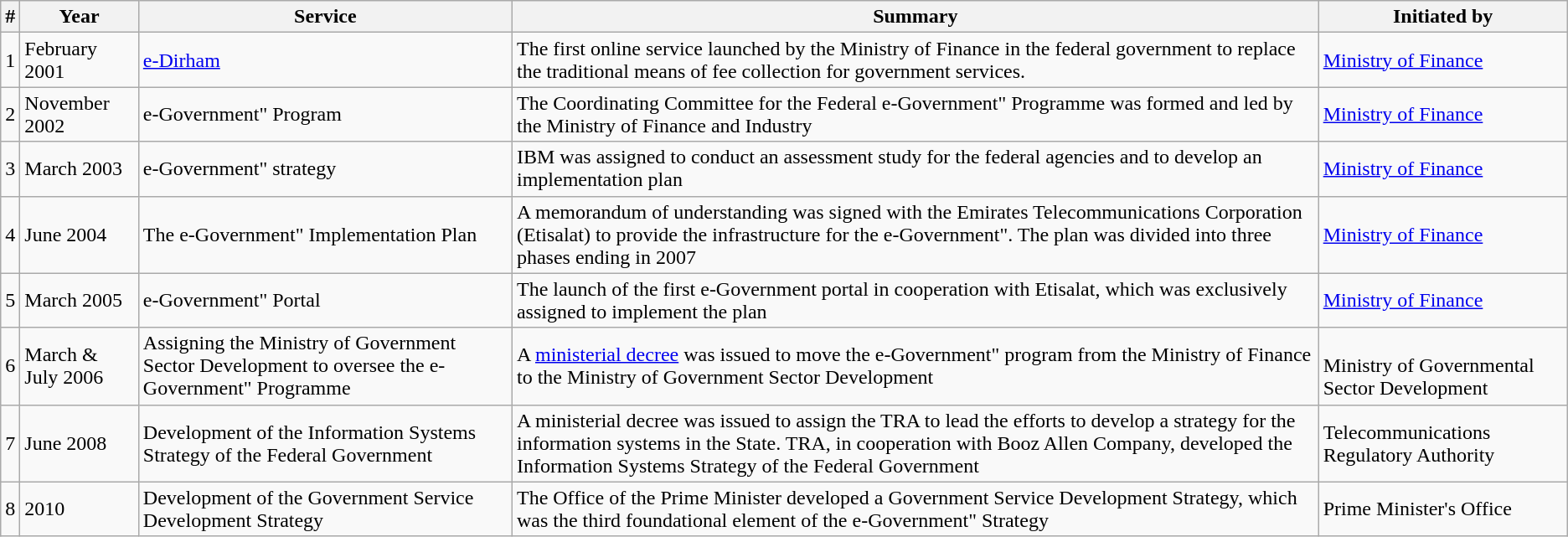<table class="wikitable">
<tr>
<th>#</th>
<th>Year</th>
<th>Service</th>
<th>Summary</th>
<th>Initiated by</th>
</tr>
<tr>
<td>1</td>
<td>February 2001</td>
<td><a href='#'>e-Dirham</a></td>
<td>The first online service launched by the Ministry of Finance in the federal government to replace the traditional means of fee collection for government services.</td>
<td><a href='#'>Ministry of Finance</a></td>
</tr>
<tr>
<td>2</td>
<td>November 2002</td>
<td>e-Government" Program</td>
<td>The Coordinating Committee for the Federal e-Government" Programme was formed and led by the Ministry of Finance and Industry</td>
<td><a href='#'>Ministry of Finance</a></td>
</tr>
<tr>
<td>3</td>
<td>March 2003</td>
<td>e-Government" strategy</td>
<td>IBM was assigned to conduct an assessment study for the federal agencies and to develop an implementation plan</td>
<td><a href='#'>Ministry of Finance</a></td>
</tr>
<tr>
<td>4</td>
<td>June 2004</td>
<td>The e-Government" Implementation Plan</td>
<td>A memorandum of understanding was signed with the Emirates Telecommunications Corporation (Etisalat) to provide the infrastructure for the e-Government". The plan was divided into three phases ending in 2007</td>
<td><a href='#'>Ministry of Finance</a></td>
</tr>
<tr>
<td>5</td>
<td>March 2005</td>
<td>e-Government" Portal</td>
<td>The launch of the first e-Government portal in cooperation with Etisalat, which was exclusively assigned to implement the plan</td>
<td><a href='#'>Ministry of Finance</a></td>
</tr>
<tr>
<td>6</td>
<td>March & July 2006</td>
<td>Assigning the Ministry of Government Sector Development to oversee the e-Government" Programme</td>
<td>A <a href='#'>ministerial decree</a> was issued to move the e-Government" program from the Ministry of Finance to the Ministry of Government Sector Development</td>
<td><br>Ministry of Governmental Sector Development</td>
</tr>
<tr>
<td>7</td>
<td>June 2008</td>
<td>Development of the Information Systems Strategy of the Federal Government</td>
<td>A ministerial decree was issued to assign the TRA to lead the efforts to develop a strategy for the information systems in the State. TRA, in cooperation with Booz Allen Company, developed the Information Systems Strategy of the Federal Government</td>
<td>Telecommunications Regulatory Authority</td>
</tr>
<tr>
<td>8</td>
<td>2010</td>
<td>Development of the Government Service Development Strategy</td>
<td>The Office of the Prime Minister developed a Government Service Development Strategy, which was the third foundational element of the e-Government" Strategy</td>
<td>Prime Minister's Office</td>
</tr>
</table>
